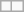<table class="wikitable">
<tr>
<td></td>
<td></td>
</tr>
</table>
